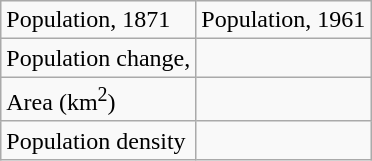<table class="wikitable">
<tr>
<td>Population, 1871</td>
<td>Population, 1961</td>
</tr>
<tr>
<td>Population change,</td>
<td></td>
</tr>
<tr>
<td>Area (km<sup>2</sup>)</td>
<td></td>
</tr>
<tr>
<td>Population density</td>
</tr>
</table>
